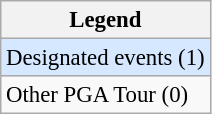<table class="wikitable" style="font-size:95%;">
<tr>
<th>Legend</th>
</tr>
<tr style="background:#D6E8FF;">
<td>Designated events (1)</td>
</tr>
<tr>
<td>Other PGA Tour (0)</td>
</tr>
</table>
